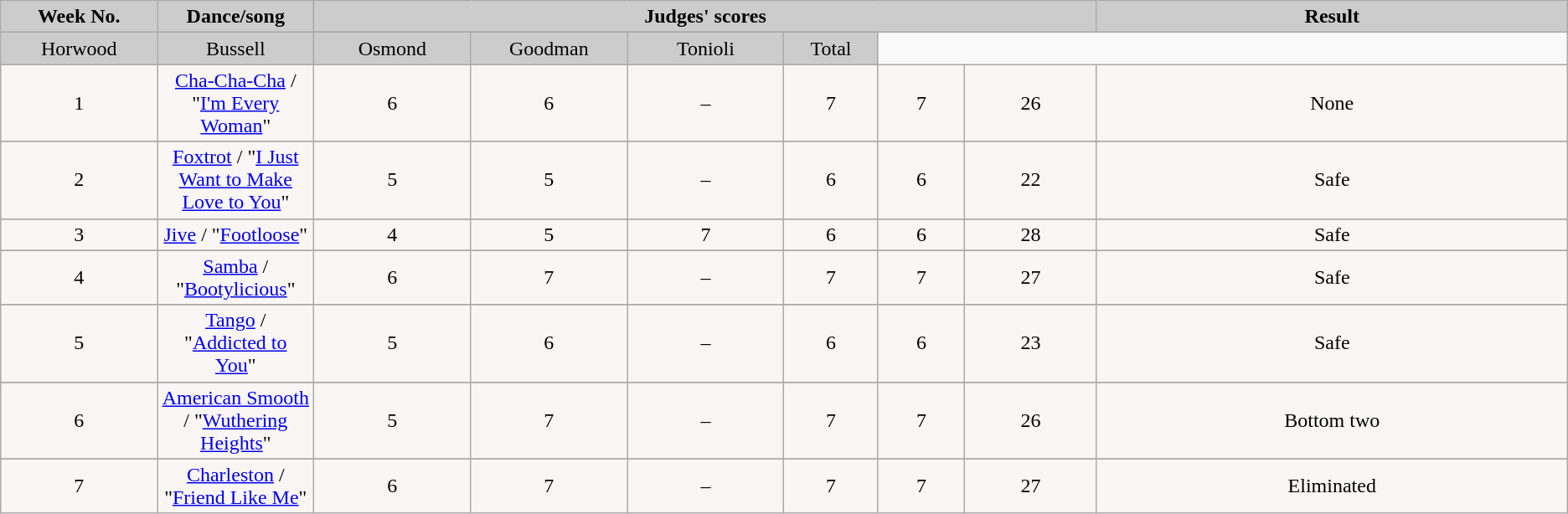<table | class="wikitable collapsible collapsed">
<tr>
<td rowspan="2" bgcolor="CCCCCC" align="Center"><strong>Week No.</strong></td>
<td rowspan="2" bgcolor="CCCCCC" align="Center"><strong>Dance/song</strong></td>
<td colspan="6" bgcolor="CCCCCC" align="Center"><strong>Judges' scores</strong></td>
<td rowspan="2" bgcolor="CCCCCC" align="Center"><strong>Result</strong></td>
</tr>
<tr>
</tr>
<tr>
<td bgcolor="CCCCCC" width="10%" align="center">Horwood</td>
<td bgcolor="CCCCCC" width="10%" align="center">Bussell</td>
<td bgcolor="CCCCCC" width="10%" align="center">Osmond</td>
<td bgcolor="CCCCCC" width="10%" align="center">Goodman</td>
<td bgcolor="CCCCCC" width="10%" align="center">Tonioli</td>
<td bgcolor="CCCCCC" width="6%" align="center">Total</td>
</tr>
<tr>
</tr>
<tr>
<td align="center" bgcolor="FAF6F6">1</td>
<td align="center" bgcolor="FAF6F6"><a href='#'>Cha-Cha-Cha</a> / "<a href='#'>I'm Every Woman</a>"</td>
<td align="center" bgcolor="FAF6F6">6</td>
<td align="center" bgcolor="FAF6F6">6</td>
<td align="center" bgcolor="FAF6F6">–</td>
<td align="center" bgcolor="FAF6F6">7</td>
<td align="center" bgcolor="FAF6F6">7</td>
<td align="center" bgcolor="FAF6F6">26</td>
<td align="center" bgcolor="FAF6F6">None</td>
</tr>
<tr>
</tr>
<tr>
<td align="center" bgcolor="FAF6F6">2</td>
<td align="center" bgcolor="FAF6F6"><a href='#'>Foxtrot</a> / "<a href='#'>I Just Want to Make Love to You</a>"</td>
<td align="center" bgcolor="FAF6F6">5</td>
<td align="center" bgcolor="FAF6F6">5</td>
<td align="center" bgcolor="FAF6F6">–</td>
<td align="center" bgcolor="FAF6F6">6</td>
<td align="center" bgcolor="FAF6F6">6</td>
<td align="center" bgcolor="FAF6F6">22</td>
<td align="center" bgcolor="FAF6F6">Safe</td>
</tr>
<tr>
</tr>
<tr>
<td align="center" bgcolor="FAF6F6">3</td>
<td align="center" bgcolor="FAF6F6"><a href='#'>Jive</a> / "<a href='#'>Footloose</a>"</td>
<td align="center" bgcolor="FAF6F6">4</td>
<td align="center" bgcolor="FAF6F6">5</td>
<td align="center" bgcolor="FAF6F6">7</td>
<td align="center" bgcolor="FAF6F6">6</td>
<td align="center" bgcolor="FAF6F6">6</td>
<td align="center" bgcolor="FAF6F6">28</td>
<td align="center" bgcolor="FAF6F6">Safe</td>
</tr>
<tr>
</tr>
<tr>
<td align="center" bgcolor="FAF6F6">4</td>
<td align="center" bgcolor="FAF6F6"><a href='#'>Samba</a> / "<a href='#'>Bootylicious</a>"</td>
<td align="center" bgcolor="FAF6F6">6</td>
<td align="center" bgcolor="FAF6F6">7</td>
<td align="center" bgcolor="FAF6F6">–</td>
<td align="center" bgcolor="FAF6F6">7</td>
<td align="center" bgcolor="FAF6F6">7</td>
<td align="center" bgcolor="FAF6F6">27</td>
<td align="center" bgcolor="FAF6F6">Safe</td>
</tr>
<tr>
</tr>
<tr>
<td align="center" bgcolor="FAF6F6">5</td>
<td align="center" bgcolor="FAF6F6"><a href='#'>Tango</a> / "<a href='#'>Addicted to You</a>"</td>
<td align="center" bgcolor="FAF6F6">5</td>
<td align="center" bgcolor="FAF6F6">6</td>
<td align="center" bgcolor="FAF6F6">–</td>
<td align="center" bgcolor="FAF6F6">6</td>
<td align="center" bgcolor="FAF6F6">6</td>
<td align="center" bgcolor="FAF6F6">23</td>
<td align="center" bgcolor="FAF6F6">Safe</td>
</tr>
<tr>
</tr>
<tr>
<td align="center" bgcolor="FAF6F6">6</td>
<td align="center" bgcolor="FAF6F6"><a href='#'>American Smooth</a> / "<a href='#'>Wuthering Heights</a>"</td>
<td align="center" bgcolor="FAF6F6">5</td>
<td align="center" bgcolor="FAF6F6">7</td>
<td align="center" bgcolor="FAF6F6">–</td>
<td align="center" bgcolor="FAF6F6">7</td>
<td align="center" bgcolor="FAF6F6">7</td>
<td align="center" bgcolor="FAF6F6">26</td>
<td align="center" bgcolor="FAF6F6">Bottom two</td>
</tr>
<tr>
</tr>
<tr>
<td align="center" bgcolor="FAF6F6">7</td>
<td align="center" bgcolor="FAF6F6"><a href='#'>Charleston</a> / "<a href='#'>Friend Like Me</a>"</td>
<td align="center" bgcolor="FAF6F6">6</td>
<td align="center" bgcolor="FAF6F6">7</td>
<td align="center" bgcolor="FAF6F6">–</td>
<td align="center" bgcolor="FAF6F6">7</td>
<td align="center" bgcolor="FAF6F6">7</td>
<td align="center" bgcolor="FAF6F6">27</td>
<td align="center" bgcolor="FAF6F6">Eliminated</td>
</tr>
</table>
